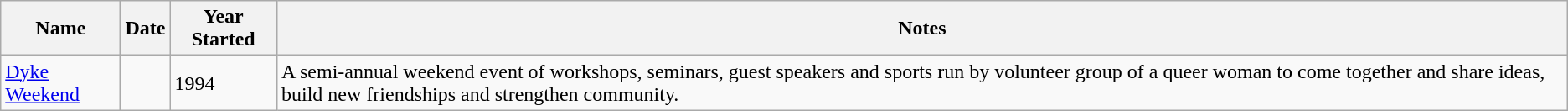<table class="wikitable sortable">
<tr>
<th>Name</th>
<th>Date</th>
<th>Year Started</th>
<th>Notes</th>
</tr>
<tr>
<td><a href='#'>Dyke Weekend</a></td>
<td></td>
<td>1994</td>
<td>A semi-annual weekend event of workshops, seminars, guest speakers and sports run by volunteer group of a queer woman to come together and share ideas, build new friendships and strengthen community. </td>
</tr>
</table>
